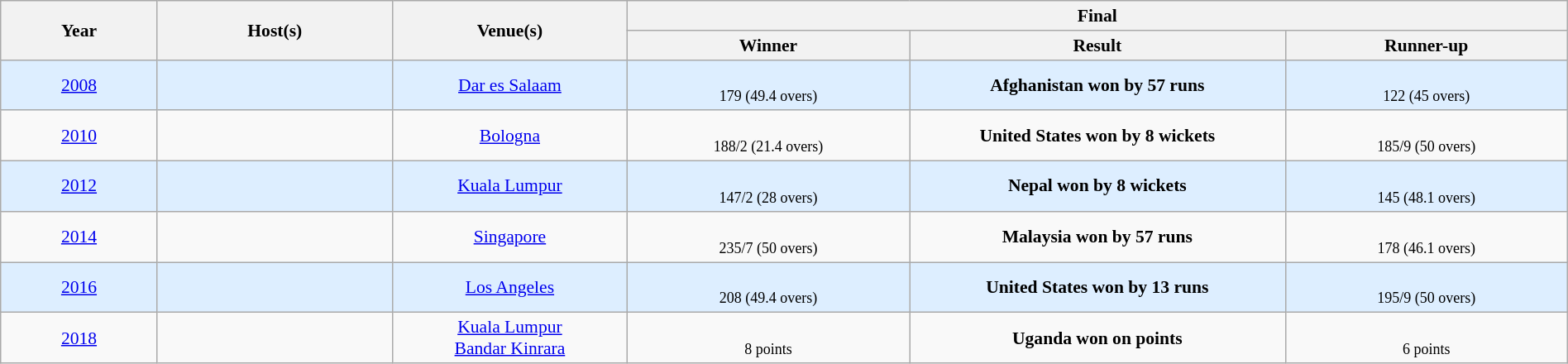<table class="wikitable" style="font-size:90%; width: 100%; text-align: center;">
<tr>
<th rowspan=2 width=10%>Year</th>
<th rowspan=2 width=15%>Host(s)</th>
<th rowspan=2 width=15%>Venue(s)</th>
<th colspan=3>Final</th>
</tr>
<tr>
<th width=18%>Winner</th>
<th width=24%>Result</th>
<th width=18%>Runner-up</th>
</tr>
<tr style="background:#ddeeff">
<td><a href='#'>2008</a></td>
<td></td>
<td><a href='#'>Dar es Salaam</a></td>
<td><br><small>179 (49.4 overs)</small></td>
<td><strong>Afghanistan won by 57 runs</strong><br></td>
<td><br><small>122 (45 overs)</small></td>
</tr>
<tr>
<td><a href='#'>2010</a></td>
<td></td>
<td><a href='#'>Bologna</a></td>
<td><br><small>188/2 (21.4 overs)</small></td>
<td><strong>United States won by 8 wickets</strong><br></td>
<td><br><small>185/9 (50 overs)</small></td>
</tr>
<tr style="background:#ddeeff">
<td><a href='#'>2012</a></td>
<td></td>
<td><a href='#'>Kuala Lumpur</a></td>
<td><br><small>147/2 (28 overs)</small></td>
<td><strong>Nepal won by 8 wickets</strong><br></td>
<td><br><small>145 (48.1 overs)</small></td>
</tr>
<tr>
<td><a href='#'>2014</a></td>
<td></td>
<td><a href='#'>Singapore</a></td>
<td><br><small>235/7 (50 overs)</small></td>
<td><strong>Malaysia won by 57 runs</strong><br></td>
<td><br><small>178 (46.1 overs)</small></td>
</tr>
<tr style="background:#ddeeff">
<td><a href='#'>2016</a></td>
<td></td>
<td><a href='#'>Los Angeles</a></td>
<td><br><small>208 (49.4 overs)</small></td>
<td><strong>United States won by 13 runs</strong><br></td>
<td><br><small>195/9 (50 overs)</small></td>
</tr>
<tr>
<td><a href='#'>2018</a></td>
<td></td>
<td><a href='#'>Kuala Lumpur</a><br><a href='#'>Bandar Kinrara</a></td>
<td><br><small>8 points</small></td>
<td><strong>Uganda won on points</strong><br></td>
<td><br><small>6 points</small></td>
</tr>
</table>
